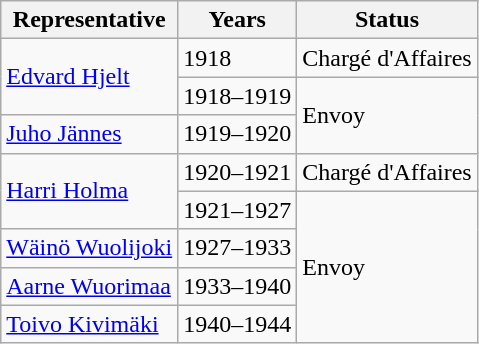<table class="wikitable sortable">
<tr>
<th>Representative</th>
<th>Years</th>
<th>Status</th>
</tr>
<tr>
<td rowspan="2"><a href='#'>Edvard Hjelt</a></td>
<td>1918</td>
<td>Chargé d'Affaires</td>
</tr>
<tr>
<td>1918–1919</td>
<td rowspan="2">Envoy</td>
</tr>
<tr>
<td><a href='#'>Juho Jännes</a></td>
<td>1919–1920</td>
</tr>
<tr>
<td rowspan="2"><a href='#'>Harri Holma</a></td>
<td>1920–1921</td>
<td>Chargé d'Affaires</td>
</tr>
<tr>
<td>1921–1927</td>
<td rowspan="4">Envoy</td>
</tr>
<tr>
<td><a href='#'>Wäinö Wuolijoki</a></td>
<td>1927–1933</td>
</tr>
<tr>
<td><a href='#'>Aarne Wuorimaa</a></td>
<td>1933–1940</td>
</tr>
<tr>
<td><a href='#'>Toivo Kivimäki</a></td>
<td>1940–1944</td>
</tr>
</table>
